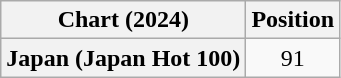<table class="wikitable plainrowheaders" style="text-align:center">
<tr>
<th scope="col">Chart (2024)</th>
<th scope="col">Position</th>
</tr>
<tr>
<th scope="row">Japan (Japan Hot 100)</th>
<td>91</td>
</tr>
</table>
